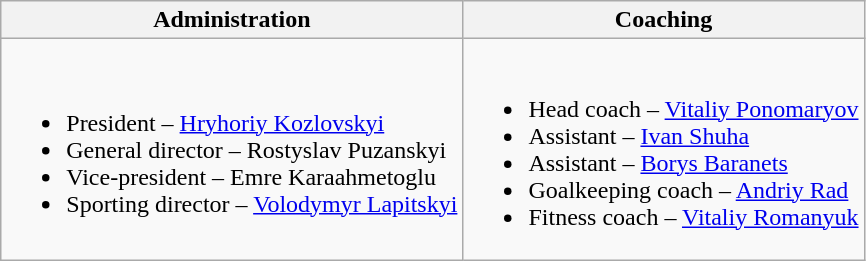<table class="wikitable">
<tr>
<th>Administration</th>
<th>Coaching</th>
</tr>
<tr>
<td><br><ul><li>President – <a href='#'>Hryhoriy Kozlovskyi</a></li><li>General director – Rostyslav Puzanskyi</li><li>Vice-president –  Emre Karaahmetoglu</li><li>Sporting director – <a href='#'>Volodymyr Lapitskyi</a></li></ul></td>
<td><br><ul><li>Head coach – <a href='#'>Vitaliy Ponomaryov</a></li><li>Assistant – <a href='#'>Ivan Shuha</a></li><li>Assistant – <a href='#'>Borys Baranets</a></li><li>Goalkeeping coach – <a href='#'>Andriy Rad</a></li><li>Fitness coach – <a href='#'>Vitaliy Romanyuk</a></li></ul></td>
</tr>
</table>
